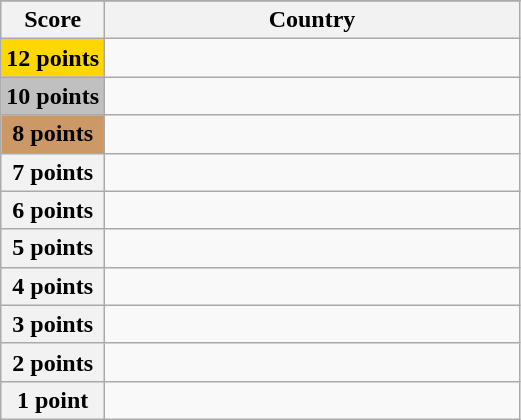<table class="wikitable">
<tr>
</tr>
<tr>
<th scope="col" width="20%">Score</th>
<th scope="col">Country</th>
</tr>
<tr>
<th scope="row" style="background:gold">12 points</th>
<td></td>
</tr>
<tr>
<th scope="row" style="background:silver">10 points</th>
<td></td>
</tr>
<tr>
<th scope="row" style="background:#CC9966">8 points</th>
<td></td>
</tr>
<tr>
<th scope="row">7 points</th>
<td></td>
</tr>
<tr>
<th scope="row">6 points</th>
<td></td>
</tr>
<tr>
<th scope="row">5 points</th>
<td></td>
</tr>
<tr>
<th scope="row">4 points</th>
<td></td>
</tr>
<tr>
<th scope="row">3 points</th>
<td></td>
</tr>
<tr>
<th scope="row">2 points</th>
<td></td>
</tr>
<tr>
<th scope="row">1 point</th>
<td></td>
</tr>
</table>
